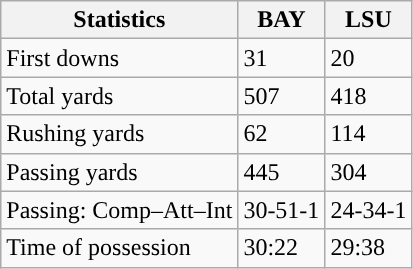<table class="wikitable" style="float: left;">
<tr>
<th>Statistics</th>
<th>BAY</th>
<th>LSU</th>
</tr>
<tr>
<td>First downs</td>
<td>31</td>
<td>20</td>
</tr>
<tr>
<td>Total yards</td>
<td>507</td>
<td>418</td>
</tr>
<tr>
<td>Rushing yards</td>
<td>62</td>
<td>114</td>
</tr>
<tr>
<td>Passing yards</td>
<td>445</td>
<td>304</td>
</tr>
<tr>
<td>Passing: Comp–Att–Int</td>
<td>30-51-1</td>
<td>24-34-1</td>
</tr>
<tr>
<td>Time of possession</td>
<td>30:22</td>
<td>29:38</td>
</tr>
</table>
